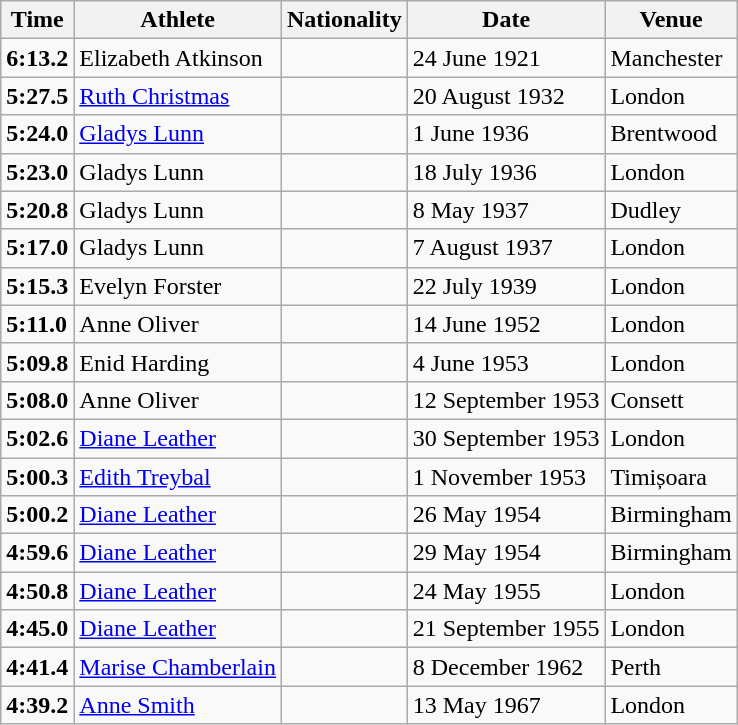<table class="wikitable">
<tr>
<th>Time</th>
<th>Athlete</th>
<th>Nationality</th>
<th>Date</th>
<th>Venue</th>
</tr>
<tr>
<td><strong>6:13.2</strong></td>
<td>Elizabeth Atkinson</td>
<td></td>
<td>24 June 1921</td>
<td>Manchester</td>
</tr>
<tr>
<td><strong>5:27.5</strong></td>
<td><a href='#'>Ruth Christmas</a></td>
<td></td>
<td>20 August 1932</td>
<td>London</td>
</tr>
<tr>
<td><strong>5:24.0 </strong></td>
<td><a href='#'>Gladys Lunn</a></td>
<td></td>
<td>1 June 1936</td>
<td>Brentwood</td>
</tr>
<tr>
<td><strong>5:23.0 </strong></td>
<td>Gladys Lunn</td>
<td></td>
<td>18 July 1936</td>
<td>London</td>
</tr>
<tr>
<td><strong>5:20.8 </strong></td>
<td>Gladys Lunn</td>
<td></td>
<td>8 May 1937</td>
<td>Dudley</td>
</tr>
<tr>
<td><strong>5:17.0 </strong></td>
<td>Gladys Lunn</td>
<td></td>
<td>7 August 1937</td>
<td>London</td>
</tr>
<tr>
<td><strong>5:15.3 </strong></td>
<td>Evelyn Forster</td>
<td></td>
<td>22 July 1939</td>
<td>London</td>
</tr>
<tr>
<td><strong>5:11.0 </strong></td>
<td>Anne Oliver</td>
<td></td>
<td>14 June 1952</td>
<td>London</td>
</tr>
<tr>
<td><strong>5:09.8 </strong></td>
<td>Enid Harding</td>
<td></td>
<td>4 June 1953</td>
<td>London</td>
</tr>
<tr>
<td><strong>5:08.0 </strong></td>
<td>Anne Oliver</td>
<td></td>
<td>12 September 1953</td>
<td>Consett</td>
</tr>
<tr>
<td><strong>5:02.6 </strong></td>
<td><a href='#'>Diane Leather</a></td>
<td></td>
<td>30 September 1953</td>
<td>London</td>
</tr>
<tr>
<td><strong>5:00.3 </strong></td>
<td><a href='#'>Edith Treybal</a></td>
<td></td>
<td>1 November 1953</td>
<td>Timișoara</td>
</tr>
<tr>
<td><strong>5:00.2 </strong></td>
<td><a href='#'>Diane Leather</a></td>
<td></td>
<td>26 May 1954</td>
<td>Birmingham</td>
</tr>
<tr>
<td><strong>4:59.6 </strong></td>
<td><a href='#'>Diane Leather</a></td>
<td></td>
<td>29 May 1954</td>
<td>Birmingham</td>
</tr>
<tr>
<td><strong>4:50.8 </strong></td>
<td><a href='#'>Diane Leather</a></td>
<td></td>
<td>24 May 1955</td>
<td>London</td>
</tr>
<tr>
<td><strong>4:45.0 </strong></td>
<td><a href='#'>Diane Leather</a></td>
<td></td>
<td>21 September 1955</td>
<td>London</td>
</tr>
<tr>
<td><strong>4:41.4 </strong></td>
<td><a href='#'>Marise Chamberlain</a></td>
<td></td>
<td>8 December 1962</td>
<td>Perth</td>
</tr>
<tr>
<td><strong>4:39.2 </strong></td>
<td><a href='#'>Anne Smith</a></td>
<td></td>
<td>13 May 1967</td>
<td>London</td>
</tr>
</table>
